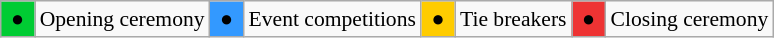<table class="wikitable" style="margin:0.5em auto; font-size:90%;position:relative;">
<tr>
<td bgcolor=#00cc33 align=center> ● </td>
<td>Opening ceremony</td>
<td bgcolor=#3399ff align=center> ● </td>
<td>Event competitions</td>
<td bgcolor=#ffcc00 align=center> ● </td>
<td>Tie breakers</td>
<td bgcolor=#ee3333> ● </td>
<td>Closing ceremony</td>
</tr>
</table>
